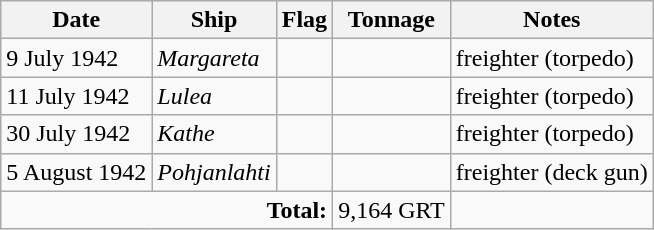<table class="wikitable" style="margin:1em auto;">
<tr>
<th>Date</th>
<th>Ship</th>
<th>Flag</th>
<th>Tonnage</th>
<th>Notes</th>
</tr>
<tr>
<td>9 July 1942</td>
<td><em>Margareta</em></td>
<td></td>
<td></td>
<td>freighter (torpedo)</td>
</tr>
<tr>
<td>11 July 1942</td>
<td><em>Lulea</em></td>
<td></td>
<td></td>
<td>freighter (torpedo)</td>
</tr>
<tr>
<td>30 July 1942</td>
<td><em>Kathe</em></td>
<td></td>
<td></td>
<td>freighter (torpedo)</td>
</tr>
<tr>
<td>5 August 1942</td>
<td><em>Pohjanlahti</em></td>
<td></td>
<td></td>
<td>freighter (deck gun)</td>
</tr>
<tr>
<td colspan="3" style="text-align:right;"><strong>Total:</strong></td>
<td>9,164 GRT</td>
<td></td>
</tr>
</table>
